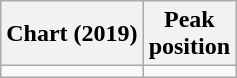<table class="wikitable">
<tr>
<th align="left">Chart (2019)</th>
<th align="left">Peak<br>position</th>
</tr>
<tr>
<td></td>
</tr>
</table>
